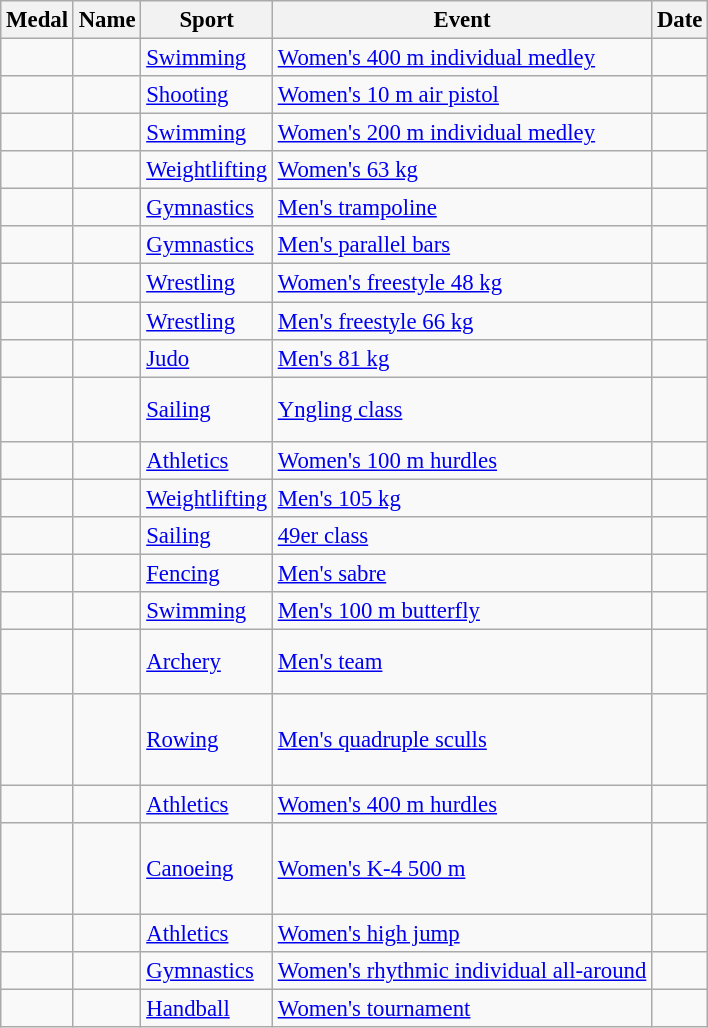<table class="wikitable sortable" style="font-size:95%">
<tr>
<th>Medal</th>
<th>Name</th>
<th>Sport</th>
<th>Event</th>
<th>Date</th>
</tr>
<tr>
<td></td>
<td></td>
<td><a href='#'>Swimming</a></td>
<td><a href='#'>Women's 400 m individual medley</a></td>
<td></td>
</tr>
<tr>
<td></td>
<td></td>
<td><a href='#'>Shooting</a></td>
<td><a href='#'>Women's 10 m air pistol</a></td>
<td></td>
</tr>
<tr>
<td></td>
<td></td>
<td><a href='#'>Swimming</a></td>
<td><a href='#'>Women's 200 m individual medley</a></td>
<td></td>
</tr>
<tr>
<td></td>
<td></td>
<td><a href='#'>Weightlifting</a></td>
<td><a href='#'>Women's 63 kg</a></td>
<td></td>
</tr>
<tr>
<td></td>
<td></td>
<td><a href='#'>Gymnastics</a></td>
<td><a href='#'>Men's trampoline</a></td>
<td></td>
</tr>
<tr>
<td></td>
<td></td>
<td><a href='#'>Gymnastics</a></td>
<td><a href='#'>Men's parallel bars</a></td>
<td></td>
</tr>
<tr>
<td></td>
<td></td>
<td><a href='#'>Wrestling</a></td>
<td><a href='#'>Women's freestyle 48 kg</a></td>
<td></td>
</tr>
<tr>
<td></td>
<td></td>
<td><a href='#'>Wrestling</a></td>
<td><a href='#'>Men's freestyle 66 kg</a></td>
<td></td>
</tr>
<tr>
<td></td>
<td></td>
<td><a href='#'>Judo</a></td>
<td><a href='#'>Men's 81 kg</a></td>
<td></td>
</tr>
<tr>
<td></td>
<td><br><br></td>
<td><a href='#'>Sailing</a></td>
<td><a href='#'>Yngling class</a></td>
<td></td>
</tr>
<tr>
<td></td>
<td></td>
<td><a href='#'>Athletics</a></td>
<td><a href='#'>Women's 100 m hurdles</a></td>
<td></td>
</tr>
<tr>
<td></td>
<td></td>
<td><a href='#'>Weightlifting</a></td>
<td><a href='#'>Men's 105 kg</a></td>
<td></td>
</tr>
<tr>
<td></td>
<td><br></td>
<td><a href='#'>Sailing</a></td>
<td><a href='#'>49er class</a></td>
<td></td>
</tr>
<tr>
<td></td>
<td></td>
<td><a href='#'>Fencing</a></td>
<td><a href='#'>Men's sabre</a></td>
<td></td>
</tr>
<tr>
<td></td>
<td></td>
<td><a href='#'>Swimming</a></td>
<td><a href='#'>Men's 100 m butterfly</a></td>
<td></td>
</tr>
<tr>
<td></td>
<td><br><br></td>
<td><a href='#'>Archery</a></td>
<td><a href='#'>Men's team</a></td>
<td></td>
</tr>
<tr>
<td></td>
<td><br><br><br></td>
<td><a href='#'>Rowing</a></td>
<td><a href='#'>Men's quadruple sculls</a></td>
<td></td>
</tr>
<tr>
<td></td>
<td></td>
<td><a href='#'>Athletics</a></td>
<td><a href='#'>Women's 400 m hurdles</a></td>
<td></td>
</tr>
<tr>
<td></td>
<td><br><br><br></td>
<td><a href='#'>Canoeing</a></td>
<td><a href='#'>Women's K-4 500 m</a></td>
<td></td>
</tr>
<tr>
<td></td>
<td></td>
<td><a href='#'>Athletics</a></td>
<td><a href='#'>Women's high jump</a></td>
<td></td>
</tr>
<tr>
<td></td>
<td></td>
<td><a href='#'>Gymnastics</a></td>
<td><a href='#'>Women's rhythmic individual all-around</a></td>
<td></td>
</tr>
<tr>
<td></td>
<td><br></td>
<td><a href='#'>Handball</a></td>
<td><a href='#'>Women's tournament</a></td>
<td></td>
</tr>
</table>
